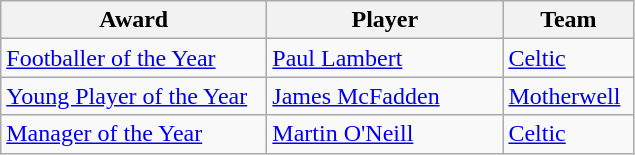<table class="wikitable">
<tr>
<th width=170>Award</th>
<th width=150>Player</th>
<th width=80>Team</th>
</tr>
<tr>
<td><a href='#'>Footballer of the Year</a></td>
<td> <a href='#'>Paul Lambert</a></td>
<td><a href='#'>Celtic</a></td>
</tr>
<tr>
<td><a href='#'>Young Player of the Year</a></td>
<td> <a href='#'>James McFadden</a></td>
<td><a href='#'>Motherwell</a></td>
</tr>
<tr>
<td><a href='#'>Manager of the Year</a></td>
<td> <a href='#'>Martin O'Neill</a></td>
<td><a href='#'>Celtic</a></td>
</tr>
</table>
